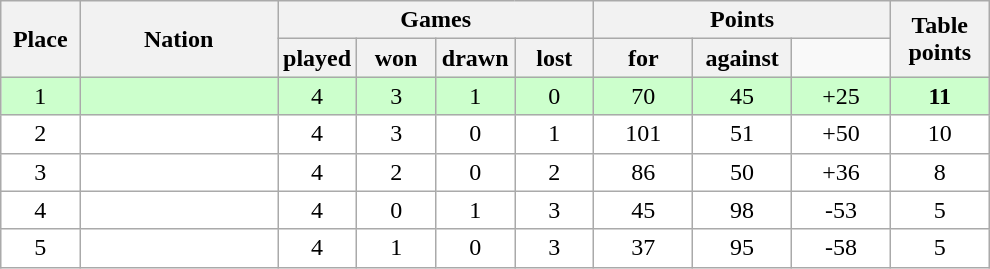<table class="wikitable">
<tr>
<th rowspan=2 width="8%">Place</th>
<th rowspan=2 width="20%">Nation</th>
<th colspan=4 width="32%">Games</th>
<th colspan=3 width="30%">Points</th>
<th rowspan=2 width="10%">Table<br>points</th>
</tr>
<tr>
<th width="8%">played</th>
<th width="8%">won</th>
<th width="8%">drawn</th>
<th width="8%">lost</th>
<th width="10%">for</th>
<th width="10%">against</th>
</tr>
<tr bgcolor=#ccffcc align=center>
<td>1</td>
<td align=left><strong></strong></td>
<td>4</td>
<td>3</td>
<td>1</td>
<td>0</td>
<td>70</td>
<td>45</td>
<td>+25</td>
<td><strong>11</strong></td>
</tr>
<tr bgcolor=#ffffff align=center>
<td>2</td>
<td align=left></td>
<td>4</td>
<td>3</td>
<td>0</td>
<td>1</td>
<td>101</td>
<td>51</td>
<td>+50</td>
<td>10</td>
</tr>
<tr bgcolor=#ffffff align=center>
<td>3</td>
<td align=left></td>
<td>4</td>
<td>2</td>
<td>0</td>
<td>2</td>
<td>86</td>
<td>50</td>
<td>+36</td>
<td>8</td>
</tr>
<tr bgcolor=#ffffff align=center>
<td>4</td>
<td align=left></td>
<td>4</td>
<td>0</td>
<td>1</td>
<td>3</td>
<td>45</td>
<td>98</td>
<td>-53</td>
<td>5</td>
</tr>
<tr bgcolor=#ffffff align=center>
<td>5</td>
<td align=left></td>
<td>4</td>
<td>1</td>
<td>0</td>
<td>3</td>
<td>37</td>
<td>95</td>
<td>-58</td>
<td>5</td>
</tr>
</table>
